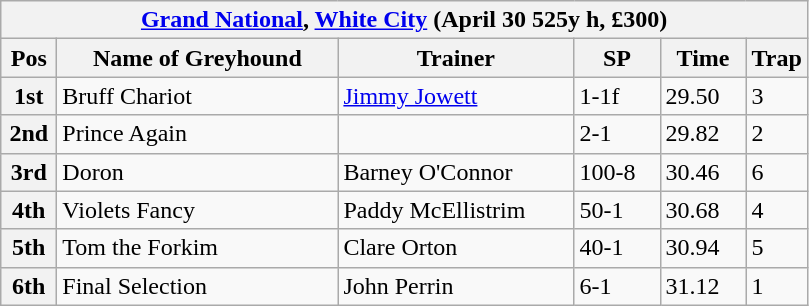<table class="wikitable">
<tr>
<th colspan="6"><a href='#'>Grand National</a>, <a href='#'>White City</a> (April 30 525y h, £300)</th>
</tr>
<tr>
<th width=30>Pos</th>
<th width=180>Name of Greyhound</th>
<th width=150>Trainer</th>
<th width=50>SP</th>
<th width=50>Time</th>
<th width=30>Trap</th>
</tr>
<tr>
<th>1st</th>
<td>Bruff Chariot</td>
<td><a href='#'>Jimmy Jowett</a></td>
<td>1-1f</td>
<td>29.50</td>
<td>3</td>
</tr>
<tr>
<th>2nd</th>
<td>Prince Again</td>
<td></td>
<td>2-1</td>
<td>29.82</td>
<td>2</td>
</tr>
<tr>
<th>3rd</th>
<td>Doron</td>
<td>Barney O'Connor</td>
<td>100-8</td>
<td>30.46</td>
<td>6</td>
</tr>
<tr>
<th>4th</th>
<td>Violets Fancy</td>
<td>Paddy McEllistrim</td>
<td>50-1</td>
<td>30.68</td>
<td>4</td>
</tr>
<tr>
<th>5th</th>
<td>Tom the Forkim</td>
<td>Clare Orton</td>
<td>40-1</td>
<td>30.94</td>
<td>5</td>
</tr>
<tr>
<th>6th</th>
<td>Final Selection</td>
<td>John Perrin</td>
<td>6-1</td>
<td>31.12</td>
<td>1</td>
</tr>
</table>
